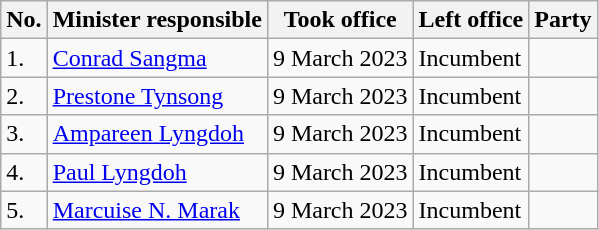<table class="wikitable">
<tr>
<th>No.</th>
<th>Minister responsible</th>
<th>Took office</th>
<th>Left office</th>
<th colspan="2">Party</th>
</tr>
<tr>
<td>1.</td>
<td><a href='#'>Conrad Sangma</a></td>
<td>9 March 2023</td>
<td>Incumbent</td>
<td></td>
</tr>
<tr>
<td>2.</td>
<td><a href='#'>Prestone Tynsong</a></td>
<td>9 March 2023</td>
<td>Incumbent</td>
<td></td>
</tr>
<tr>
<td>3.</td>
<td><a href='#'>Ampareen Lyngdoh</a></td>
<td>9 March 2023</td>
<td>Incumbent</td>
<td></td>
</tr>
<tr>
<td>4.</td>
<td><a href='#'>Paul Lyngdoh</a></td>
<td>9 March 2023</td>
<td>Incumbent</td>
<td></td>
</tr>
<tr>
<td>5.</td>
<td><a href='#'>Marcuise N. Marak</a></td>
<td>9 March 2023</td>
<td>Incumbent</td>
<td></td>
</tr>
</table>
